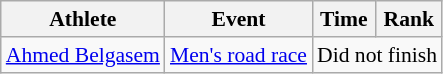<table class=wikitable style="font-size:90%">
<tr>
<th>Athlete</th>
<th>Event</th>
<th>Time</th>
<th>Rank</th>
</tr>
<tr align=center>
<td align=left><a href='#'>Ahmed Belgasem</a></td>
<td align=left><a href='#'>Men's road race</a></td>
<td colspan="2">Did not finish</td>
</tr>
</table>
